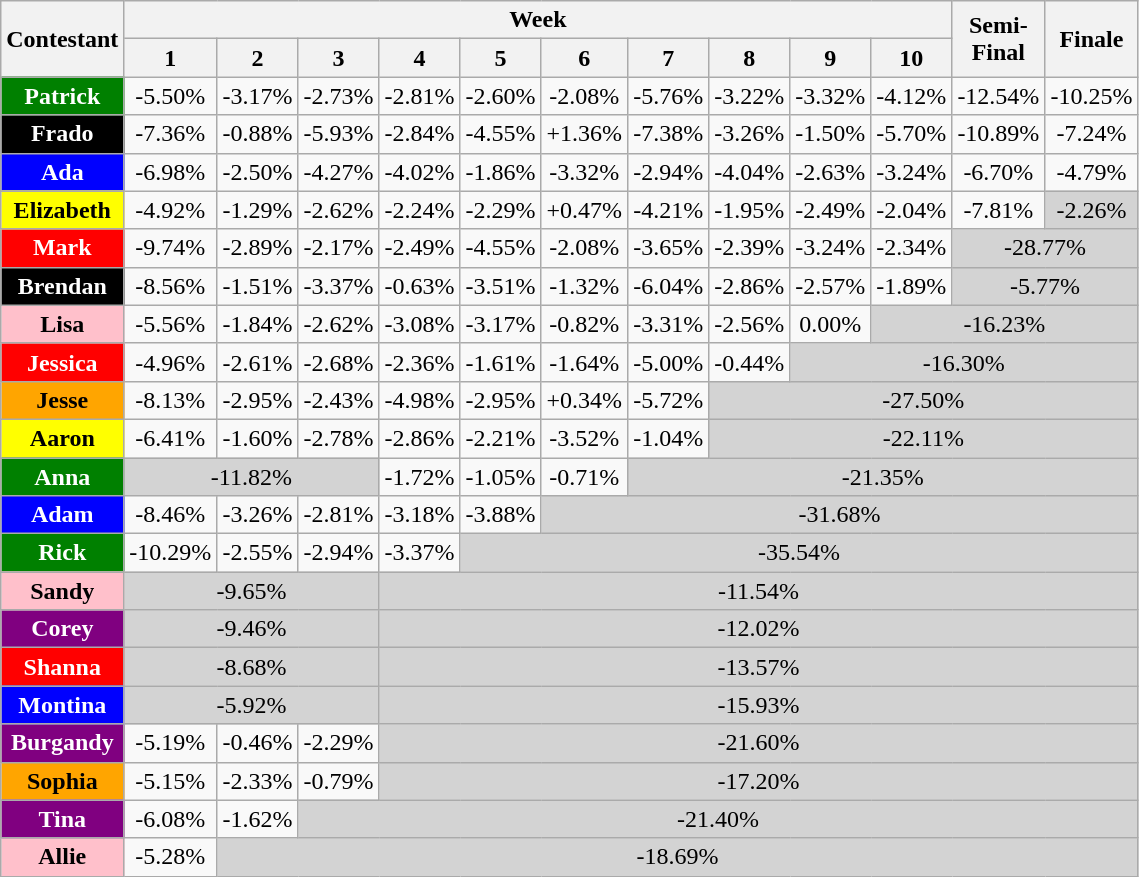<table class="wikitable" style="text-align:center" align="center">
<tr>
<th rowspan=2>Contestant</th>
<th colspan=10>Week</th>
<th rowspan=2>Semi-<br>Final</th>
<th rowspan=2>Finale</th>
</tr>
<tr>
<th>1</th>
<th>2</th>
<th>3</th>
<th>4</th>
<th>5</th>
<th>6</th>
<th>7</th>
<th>8</th>
<th>9</th>
<th>10</th>
</tr>
<tr>
<td style="background:green; color:white"><strong>Patrick</strong></td>
<td>-5.50%</td>
<td>-3.17%</td>
<td>-2.73%</td>
<td>-2.81%</td>
<td>-2.60%</td>
<td>-2.08%</td>
<td>-5.76%</td>
<td>-3.22%</td>
<td>-3.32%</td>
<td>-4.12%</td>
<td>-12.54%</td>
<td>-10.25%</td>
</tr>
<tr>
<td style="background:black; color:white"><strong>Frado</strong></td>
<td>-7.36%</td>
<td>-0.88%</td>
<td>-5.93%</td>
<td>-2.84%</td>
<td>-4.55%</td>
<td>+1.36%</td>
<td>-7.38%</td>
<td>-3.26%</td>
<td>-1.50%</td>
<td>-5.70%</td>
<td>-10.89%</td>
<td>-7.24%</td>
</tr>
<tr>
<td style="background:blue; color:white"><strong>Ada</strong></td>
<td>-6.98%</td>
<td>-2.50%</td>
<td>-4.27%</td>
<td>-4.02%</td>
<td>-1.86%</td>
<td>-3.32%</td>
<td>-2.94%</td>
<td>-4.04%</td>
<td>-2.63%</td>
<td>-3.24%</td>
<td>-6.70%</td>
<td>-4.79%</td>
</tr>
<tr>
<td style="background:yellow; color:black"><strong>Elizabeth</strong></td>
<td>-4.92%</td>
<td>-1.29%</td>
<td>-2.62%</td>
<td>-2.24%</td>
<td>-2.29%</td>
<td>+0.47%</td>
<td>-4.21%</td>
<td>-1.95%</td>
<td>-2.49%</td>
<td>-2.04%</td>
<td>-7.81%</td>
<td style="background:lightgray">-2.26%</td>
</tr>
<tr>
<td style="background:red; color:white"><strong>Mark</strong></td>
<td>-9.74%</td>
<td>-2.89%</td>
<td>-2.17%</td>
<td>-2.49%</td>
<td>-4.55%</td>
<td>-2.08%</td>
<td>-3.65%</td>
<td>-2.39%</td>
<td>-3.24%</td>
<td>-2.34%</td>
<td style="background:lightgray" colspan="2">-28.77%</td>
</tr>
<tr>
<td style="background:black; color:white"><strong>Brendan</strong></td>
<td>-8.56%</td>
<td>-1.51%</td>
<td>-3.37%</td>
<td>-0.63%</td>
<td>-3.51%</td>
<td>-1.32%</td>
<td>-6.04%</td>
<td>-2.86%</td>
<td>-2.57%</td>
<td>-1.89%</td>
<td style="background:lightgray" colspan="2">-5.77%</td>
</tr>
<tr>
<td style="background:pink"><strong>Lisa</strong></td>
<td>-5.56%</td>
<td>-1.84%</td>
<td>-2.62%</td>
<td>-3.08%</td>
<td>-3.17%</td>
<td>-0.82%</td>
<td>-3.31%</td>
<td>-2.56%</td>
<td>0.00%</td>
<td style="background:lightgray" colspan="3">-16.23%</td>
</tr>
<tr>
<td style="background:red; color:white"><strong>Jessica</strong></td>
<td>-4.96%</td>
<td>-2.61%</td>
<td>-2.68%</td>
<td>-2.36%</td>
<td>-1.61%</td>
<td>-1.64%</td>
<td>-5.00%</td>
<td>-0.44%</td>
<td style="background:lightgray" colspan="4">-16.30%</td>
</tr>
<tr>
<td style="background:orange"><strong>Jesse</strong></td>
<td>-8.13%</td>
<td>-2.95%</td>
<td>-2.43%</td>
<td>-4.98%</td>
<td>-2.95%</td>
<td>+0.34%</td>
<td>-5.72%</td>
<td style="background:lightgray" colspan="5">-27.50%</td>
</tr>
<tr>
<td style="background:yellow"><strong>Aaron</strong></td>
<td>-6.41%</td>
<td>-1.60%</td>
<td>-2.78%</td>
<td>-2.86%</td>
<td>-2.21%</td>
<td>-3.52%</td>
<td>-1.04%</td>
<td style="background:lightgray" colspan="5">-22.11%</td>
</tr>
<tr>
<td style="background:green; color:white"><strong>Anna</strong></td>
<td style="background:lightgrey;" colspan="3">-11.82%</td>
<td>-1.72%</td>
<td>-1.05%</td>
<td>-0.71%</td>
<td style="background:lightgray" colspan="6">-21.35%</td>
</tr>
<tr>
<td style="background:blue; color:white"><strong>Adam</strong></td>
<td>-8.46%</td>
<td>-3.26%</td>
<td>-2.81%</td>
<td>-3.18%</td>
<td>-3.88%</td>
<td style="background:lightgray" colspan="7">-31.68%</td>
</tr>
<tr>
<td style="background:green; color:white"><strong>Rick</strong></td>
<td>-10.29%</td>
<td>-2.55%</td>
<td>-2.94%</td>
<td>-3.37%</td>
<td style="background:lightgray" colspan="8">-35.54%</td>
</tr>
<tr>
<td style="background:pink"><strong>Sandy</strong></td>
<td style="background:lightgrey;" colspan="3">-9.65%</td>
<td style="background:lightgray" colspan="9">-11.54%</td>
</tr>
<tr>
<td style="background:purple; color:white"><strong>Corey</strong></td>
<td style="background:lightgrey;" colspan="3">-9.46%</td>
<td style="background:lightgray" colspan="9">-12.02%</td>
</tr>
<tr>
<td style="background:red; color:white"><strong>Shanna</strong></td>
<td style="background:lightgrey;" colspan="3">-8.68%</td>
<td style="background:lightgray" colspan="9">-13.57%</td>
</tr>
<tr>
<td style="background:blue; color:white"><strong>Montina</strong></td>
<td style="background:lightgrey;" colspan="3">-5.92%</td>
<td style="background:lightgray" colspan="9">-15.93%</td>
</tr>
<tr>
<td style="background:purple; color:white"><strong>Burgandy</strong></td>
<td>-5.19%</td>
<td>-0.46%</td>
<td>-2.29%</td>
<td style="background:lightgray" colspan="9">-21.60%</td>
</tr>
<tr>
<td style="background:orange"><strong>Sophia</strong></td>
<td>-5.15%</td>
<td>-2.33%</td>
<td>-0.79%</td>
<td style="background:lightgray" colspan="9">-17.20%</td>
</tr>
<tr>
<td style="background:purple; color:white"><strong>Tina</strong></td>
<td>-6.08%</td>
<td>-1.62%</td>
<td style="background:lightgray" colspan="10">-21.40%</td>
</tr>
<tr>
<td style="background:pink"><strong>Allie</strong></td>
<td>-5.28%</td>
<td style="background:lightgray" colspan="11">-18.69%</td>
</tr>
</table>
